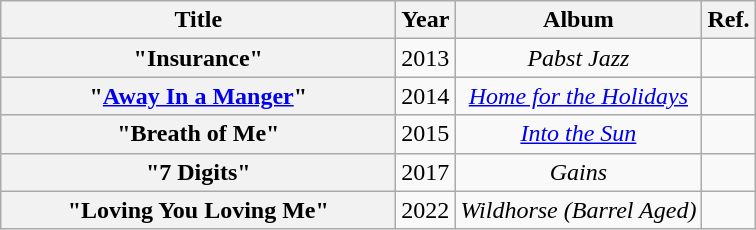<table class="wikitable plainrowheaders" style="text-align:center;">
<tr>
<th scope="col" style="width:16em;">Title</th>
<th scope="col">Year</th>
<th scope="col">Album</th>
<th>Ref.</th>
</tr>
<tr>
<th scope="row">"Insurance"<br></th>
<td>2013</td>
<td><em>Pabst Jazz</em></td>
<td></td>
</tr>
<tr>
<th scope="row">"<a href='#'>Away In a Manger</a>"<br></th>
<td>2014</td>
<td><em><a href='#'>Home for the Holidays</a></em></td>
<td></td>
</tr>
<tr>
<th scope="row">"Breath of Me"<br></th>
<td>2015</td>
<td><em><a href='#'>Into the Sun</a></em></td>
<td></td>
</tr>
<tr>
<th scope="row">"7 Digits"<br></th>
<td>2017</td>
<td><em>Gains</em></td>
<td></td>
</tr>
<tr>
<th scope="row">"Loving You Loving Me"<br></th>
<td>2022</td>
<td><em>Wildhorse (Barrel Aged)</em></td>
<td></td>
</tr>
</table>
